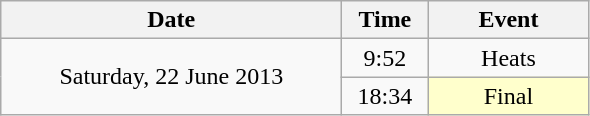<table class = "wikitable" style="text-align:center;">
<tr>
<th width=220>Date</th>
<th width=50>Time</th>
<th width=100>Event</th>
</tr>
<tr>
<td rowspan=2>Saturday, 22 June 2013</td>
<td>9:52</td>
<td>Heats</td>
</tr>
<tr>
<td>18:34</td>
<td bgcolor=ffffcc>Final</td>
</tr>
</table>
